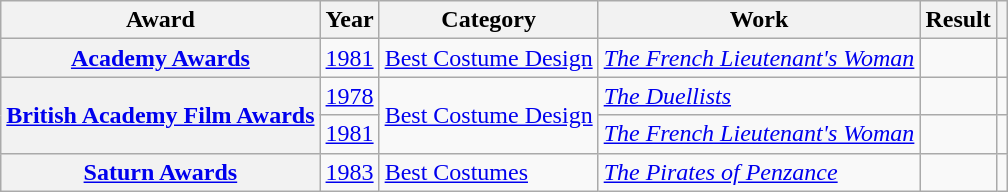<table class="wikitable">
<tr>
<th>Award</th>
<th>Year</th>
<th>Category</th>
<th>Work</th>
<th>Result</th>
<th class="unsortable"></th>
</tr>
<tr>
<th scope="row" style="text-align:center;"><a href='#'>Academy Awards</a></th>
<td style="text-align:center;"><a href='#'>1981</a></td>
<td><a href='#'>Best Costume Design</a></td>
<td><em><a href='#'>The French Lieutenant's Woman</a></em></td>
<td></td>
<td style="text-align:center;"></td>
</tr>
<tr>
<th rowspan="2" scope="row" style="text-align:center;"><a href='#'>British Academy Film Awards</a></th>
<td style="text-align:center;"><a href='#'>1978</a></td>
<td rowspan="2"><a href='#'>Best Costume Design</a></td>
<td><em><a href='#'>The Duellists</a></em></td>
<td></td>
<td style="text-align:center;"></td>
</tr>
<tr>
<td style="text-align:center;"><a href='#'>1981</a></td>
<td><em><a href='#'>The French Lieutenant's Woman</a></em></td>
<td></td>
<td style="text-align:center;"></td>
</tr>
<tr>
<th scope="row" style="text-align:center;"><a href='#'>Saturn Awards</a></th>
<td style="text-align:center;"><a href='#'>1983</a></td>
<td><a href='#'>Best Costumes</a></td>
<td><em><a href='#'>The Pirates of Penzance</a></em></td>
<td></td>
<td style="text-align:center;"></td>
</tr>
</table>
